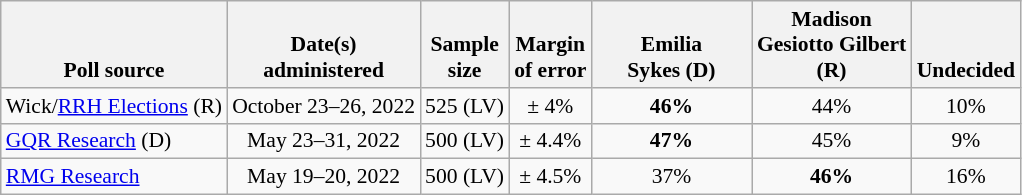<table class="wikitable" style="font-size:90%;text-align:center;">
<tr valign=bottom>
<th>Poll source</th>
<th>Date(s)<br>administered</th>
<th>Sample<br>size</th>
<th>Margin<br>of error</th>
<th style="width:100px;">Emilia<br>Sykes (D)</th>
<th style="width:100px;">Madison<br>Gesiotto Gilbert (R)</th>
<th>Undecided</th>
</tr>
<tr>
<td style="text-align:left;">Wick/<a href='#'>RRH Elections</a> (R)</td>
<td>October 23–26, 2022</td>
<td>525 (LV)</td>
<td>± 4%</td>
<td><strong>46%</strong></td>
<td>44%</td>
<td>10%</td>
</tr>
<tr>
<td style="text-align:left;"><a href='#'>GQR Research</a> (D)</td>
<td>May 23–31, 2022</td>
<td>500 (LV)</td>
<td>± 4.4%</td>
<td><strong>47%</strong></td>
<td>45%</td>
<td>9%</td>
</tr>
<tr>
<td style="text-align:left;"><a href='#'>RMG Research</a></td>
<td>May 19–20, 2022</td>
<td>500 (LV)</td>
<td>± 4.5%</td>
<td>37%</td>
<td><strong>46%</strong></td>
<td>16%</td>
</tr>
</table>
